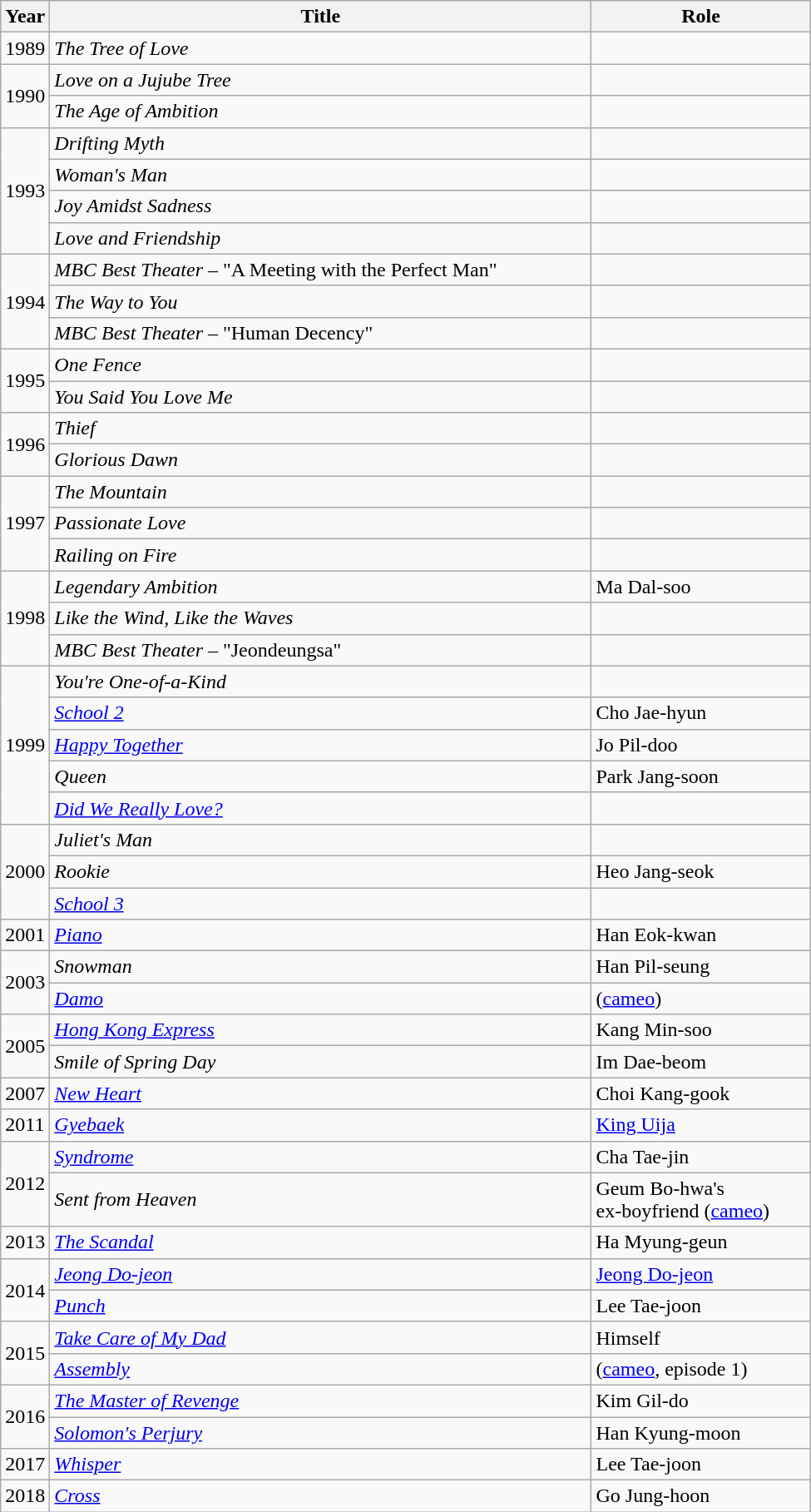<table class="wikitable" style="width:650px">
<tr>
<th width=10>Year</th>
<th>Title</th>
<th>Role</th>
</tr>
<tr>
<td>1989</td>
<td><em>The Tree of Love</em></td>
<td></td>
</tr>
<tr>
<td rowspan=2>1990</td>
<td><em>Love on a Jujube Tree</em></td>
<td></td>
</tr>
<tr>
<td><em>The Age of Ambition</em></td>
<td></td>
</tr>
<tr>
<td rowspan=4>1993</td>
<td><em>Drifting Myth</em></td>
<td></td>
</tr>
<tr>
<td><em>Woman's Man</em></td>
<td></td>
</tr>
<tr>
<td><em>Joy Amidst Sadness</em></td>
<td></td>
</tr>
<tr>
<td><em>Love and Friendship</em></td>
<td></td>
</tr>
<tr>
<td rowspan=3>1994</td>
<td><em>MBC Best Theater</em> – "A Meeting with the Perfect Man"</td>
<td></td>
</tr>
<tr>
<td><em>The Way to You</em></td>
<td></td>
</tr>
<tr>
<td><em>MBC Best Theater</em> – "Human Decency"</td>
<td></td>
</tr>
<tr>
<td rowspan=2>1995</td>
<td><em>One Fence</em></td>
<td></td>
</tr>
<tr>
<td><em>You Said You Love Me</em></td>
<td></td>
</tr>
<tr>
<td rowspan=2>1996</td>
<td><em>Thief</em></td>
<td></td>
</tr>
<tr>
<td><em>Glorious Dawn</em></td>
<td></td>
</tr>
<tr>
<td rowspan=3>1997</td>
<td><em>The Mountain</em></td>
<td></td>
</tr>
<tr>
<td><em>Passionate Love</em></td>
<td></td>
</tr>
<tr>
<td><em>Railing on Fire</em></td>
<td></td>
</tr>
<tr>
<td rowspan=3>1998</td>
<td><em>Legendary Ambition</em></td>
<td>Ma Dal-soo</td>
</tr>
<tr>
<td><em>Like the Wind, Like the Waves</em></td>
<td></td>
</tr>
<tr>
<td><em>MBC Best Theater</em> – "Jeondeungsa"</td>
<td></td>
</tr>
<tr>
<td rowspan=5>1999</td>
<td><em>You're One-of-a-Kind</em></td>
<td></td>
</tr>
<tr>
<td><em><a href='#'>School 2</a></em></td>
<td>Cho Jae-hyun</td>
</tr>
<tr>
<td><em><a href='#'>Happy Together</a></em></td>
<td>Jo Pil-doo</td>
</tr>
<tr>
<td><em>Queen</em></td>
<td>Park Jang-soon</td>
</tr>
<tr>
<td><em><a href='#'>Did We Really Love?</a></em></td>
<td></td>
</tr>
<tr>
<td rowspan=3>2000</td>
<td><em>Juliet's Man</em></td>
<td></td>
</tr>
<tr>
<td><em>Rookie</em></td>
<td>Heo Jang-seok</td>
</tr>
<tr>
<td><em><a href='#'>School 3</a></em></td>
<td></td>
</tr>
<tr>
<td>2001</td>
<td><em><a href='#'>Piano</a></em></td>
<td>Han Eok-kwan</td>
</tr>
<tr>
<td rowspan=2>2003</td>
<td><em>Snowman</em></td>
<td>Han Pil-seung</td>
</tr>
<tr>
<td><em><a href='#'>Damo</a></em></td>
<td>(<a href='#'>cameo</a>)</td>
</tr>
<tr>
<td rowspan=2>2005</td>
<td><em><a href='#'>Hong Kong Express</a></em></td>
<td>Kang Min-soo</td>
</tr>
<tr>
<td><em>Smile of Spring Day</em></td>
<td>Im Dae-beom</td>
</tr>
<tr>
<td>2007</td>
<td><em><a href='#'>New Heart</a></em></td>
<td>Choi Kang-gook</td>
</tr>
<tr>
<td>2011</td>
<td><em><a href='#'>Gyebaek</a></em></td>
<td><a href='#'>King Uija</a></td>
</tr>
<tr>
<td rowspan=2>2012</td>
<td><em><a href='#'>Syndrome</a></em></td>
<td>Cha Tae-jin</td>
</tr>
<tr>
<td><em>Sent from Heaven</em> </td>
<td>Geum Bo-hwa's <br> ex-boyfriend (<a href='#'>cameo</a>)</td>
</tr>
<tr>
<td>2013</td>
<td><em><a href='#'>The Scandal</a></em></td>
<td>Ha Myung-geun</td>
</tr>
<tr>
<td rowspan=2>2014</td>
<td><em><a href='#'>Jeong Do-jeon</a></em></td>
<td><a href='#'>Jeong Do-jeon</a></td>
</tr>
<tr>
<td><em><a href='#'>Punch</a></em></td>
<td>Lee Tae-joon</td>
</tr>
<tr>
<td rowspan=2>2015</td>
<td><em><a href='#'>Take Care of My Dad</a></em></td>
<td>Himself</td>
</tr>
<tr>
<td><em><a href='#'>Assembly</a></em></td>
<td>(<a href='#'>cameo</a>, episode 1)</td>
</tr>
<tr>
<td rowspan=2>2016</td>
<td><em><a href='#'>The Master of Revenge</a></em></td>
<td>Kim Gil-do</td>
</tr>
<tr>
<td><em><a href='#'>Solomon's Perjury</a></em></td>
<td>Han Kyung-moon</td>
</tr>
<tr>
<td>2017</td>
<td><a href='#'><em>Whisper</em></a></td>
<td>Lee Tae-joon</td>
</tr>
<tr>
<td>2018</td>
<td><em><a href='#'>Cross</a></em></td>
<td>Go Jung-hoon</td>
</tr>
</table>
